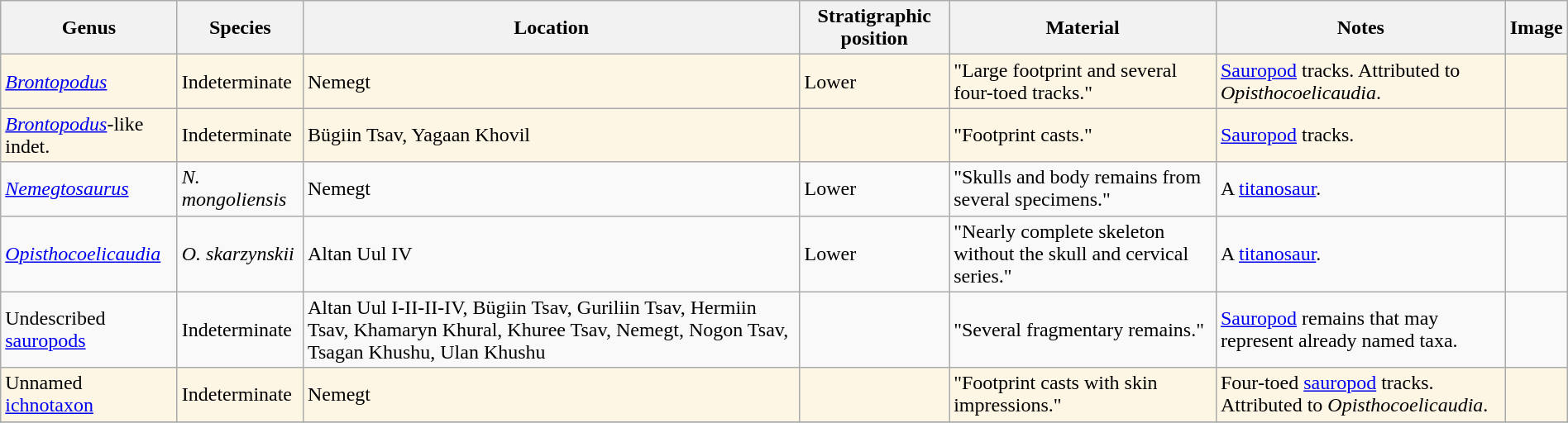<table class="wikitable" align="center" width="100%">
<tr>
<th>Genus</th>
<th>Species</th>
<th>Location</th>
<th>Stratigraphic position</th>
<th>Material</th>
<th>Notes</th>
<th>Image</th>
</tr>
<tr>
<td style="background:#fef6e4;"><em><a href='#'>Brontopodus</a></em></td>
<td style="background:#fef6e4;">Indeterminate</td>
<td style="background:#fef6e4;">Nemegt</td>
<td style="background:#fef6e4;">Lower</td>
<td style="background:#fef6e4;">"Large footprint and several four-toed tracks."</td>
<td style="background:#fef6e4;"><a href='#'>Sauropod</a> tracks. Attributed to <em>Opisthocoelicaudia</em>.</td>
<td style="background:#fef6e4;"></td>
</tr>
<tr>
<td style="background:#fef6e4;"><em><a href='#'>Brontopodus</a></em>-like indet.</td>
<td style="background:#fef6e4;">Indeterminate</td>
<td style="background:#fef6e4;">Bügiin Tsav, Yagaan Khovil</td>
<td style="background:#fef6e4;"></td>
<td style="background:#fef6e4;">"Footprint casts."</td>
<td style="background:#fef6e4;"><a href='#'>Sauropod</a> tracks.</td>
<td style="background:#fef6e4;"></td>
</tr>
<tr>
<td><em><a href='#'>Nemegtosaurus</a></em></td>
<td><em>N. mongoliensis</em></td>
<td>Nemegt</td>
<td>Lower</td>
<td>"Skulls and body remains from several specimens."</td>
<td>A <a href='#'>titanosaur</a>.</td>
<td></td>
</tr>
<tr>
<td><em><a href='#'>Opisthocoelicaudia</a></em></td>
<td><em>O. skarzynskii</em></td>
<td>Altan Uul IV</td>
<td>Lower</td>
<td>"Nearly complete skeleton without the skull and cervical series."</td>
<td>A <a href='#'>titanosaur</a>.</td>
<td></td>
</tr>
<tr>
<td>Undescribed <a href='#'>sauropods</a></td>
<td>Indeterminate</td>
<td>Altan Uul I-II-II-IV, Bügiin Tsav, Guriliin Tsav, Hermiin Tsav, Khamaryn Khural, Khuree Tsav, Nemegt, Nogon Tsav, Tsagan Khushu, Ulan Khushu</td>
<td></td>
<td>"Several fragmentary remains."</td>
<td><a href='#'>Sauropod</a> remains that may represent already named taxa.</td>
<td></td>
</tr>
<tr>
<td style="background:#fef6e4;">Unnamed <a href='#'>ichnotaxon</a></td>
<td style="background:#fef6e4;">Indeterminate</td>
<td style="background:#fef6e4;">Nemegt</td>
<td style="background:#fef6e4;"></td>
<td style="background:#fef6e4;">"Footprint casts with skin impressions."</td>
<td style="background:#fef6e4;">Four-toed <a href='#'>sauropod</a> tracks. Attributed to <em>Opisthocoelicaudia</em>.</td>
<td style="background:#fef6e4;"></td>
</tr>
<tr>
</tr>
</table>
